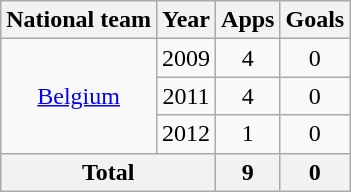<table class="wikitable" style="text-align:center">
<tr>
<th>National team</th>
<th>Year</th>
<th>Apps</th>
<th>Goals</th>
</tr>
<tr>
<td rowspan="3"><a href='#'>Belgium</a></td>
<td>2009</td>
<td>4</td>
<td>0</td>
</tr>
<tr>
<td>2011</td>
<td>4</td>
<td>0</td>
</tr>
<tr>
<td>2012</td>
<td>1</td>
<td>0</td>
</tr>
<tr>
<th colspan="2">Total</th>
<th>9</th>
<th>0</th>
</tr>
</table>
